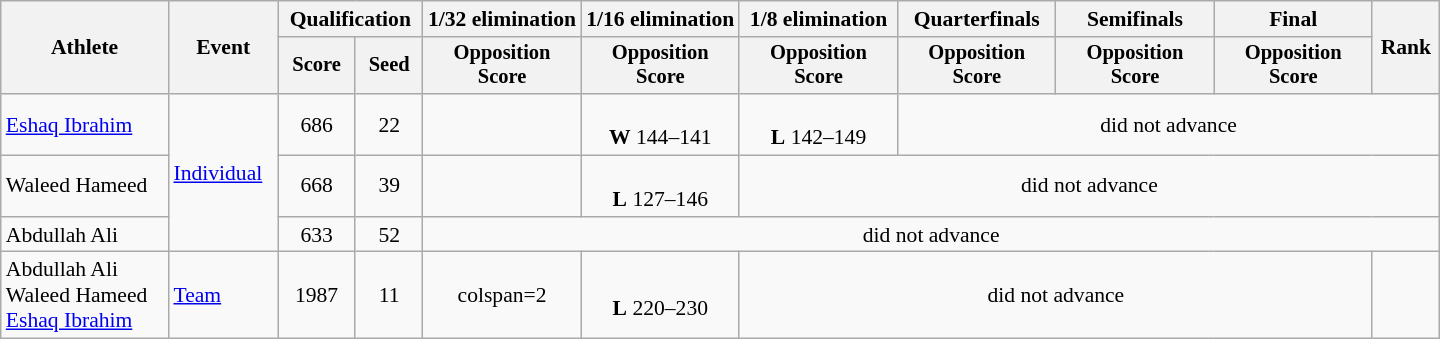<table class="wikitable" style="text-align:center; font-size:90%">
<tr>
<th rowspan="2">Athlete</th>
<th rowspan="2">Event</th>
<th colspan="2">Qualification</th>
<th width="11%">1/32 elimination</th>
<th width="11%">1/16 elimination</th>
<th width="11%">1/8 elimination</th>
<th width="11%">Quarterfinals</th>
<th width="11%">Semifinals</th>
<th width="11%">Final</th>
<th rowspan="2">Rank</th>
</tr>
<tr style="font-size:95%">
<th>Score</th>
<th>Seed</th>
<th>Opposition<br>Score</th>
<th>Opposition<br>Score</th>
<th>Opposition<br>Score</th>
<th>Opposition<br>Score</th>
<th>Opposition<br>Score</th>
<th>Opposition<br>Score</th>
</tr>
<tr align=center>
<td align=left><a href='#'>Eshaq Ibrahim</a></td>
<td align=left rowspan=3><a href='#'>Individual</a></td>
<td>686</td>
<td>22 <strong></strong></td>
<td></td>
<td><br><strong>W</strong> 144–141</td>
<td><br><strong>L</strong> 142–149</td>
<td colspan=4>did not advance</td>
</tr>
<tr align=center>
<td align=left>Waleed Hameed</td>
<td>668</td>
<td>39 <strong></strong></td>
<td></td>
<td><br><strong>L</strong> 127–146</td>
<td colspan=5>did not advance</td>
</tr>
<tr align=center>
<td align=left>Abdullah Ali</td>
<td>633</td>
<td>52</td>
<td colspan=7>did not advance</td>
</tr>
<tr align=center>
<td align=left>Abdullah Ali<br>Waleed Hameed<br><a href='#'>Eshaq Ibrahim</a></td>
<td align=left><a href='#'>Team</a></td>
<td>1987</td>
<td>11 <strong></strong></td>
<td>colspan=2 </td>
<td><br><strong>L</strong> 220–230</td>
<td colspan=4>did not advance</td>
</tr>
</table>
